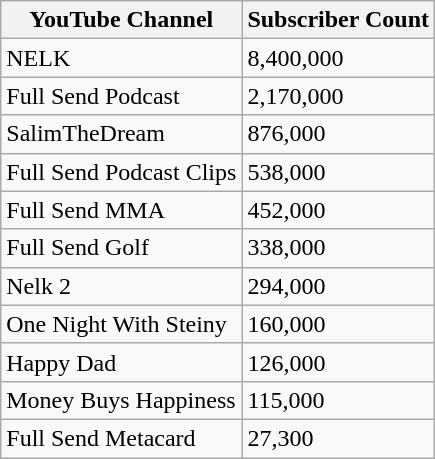<table class="wikitable">
<tr>
<th>YouTube Channel</th>
<th>Subscriber Count</th>
</tr>
<tr>
<td>NELK</td>
<td>8,400,000</td>
</tr>
<tr>
<td>Full Send Podcast</td>
<td>2,170,000</td>
</tr>
<tr>
<td>SalimTheDream</td>
<td>876,000</td>
</tr>
<tr>
<td>Full Send Podcast Clips</td>
<td>538,000</td>
</tr>
<tr>
<td>Full Send MMA</td>
<td>452,000</td>
</tr>
<tr>
<td>Full Send Golf</td>
<td>338,000</td>
</tr>
<tr>
<td>Nelk 2</td>
<td>294,000</td>
</tr>
<tr>
<td>One Night With Steiny</td>
<td>160,000</td>
</tr>
<tr>
<td>Happy Dad</td>
<td>126,000</td>
</tr>
<tr>
<td>Money Buys Happiness</td>
<td>115,000</td>
</tr>
<tr>
<td>Full Send Metacard</td>
<td>27,300</td>
</tr>
</table>
